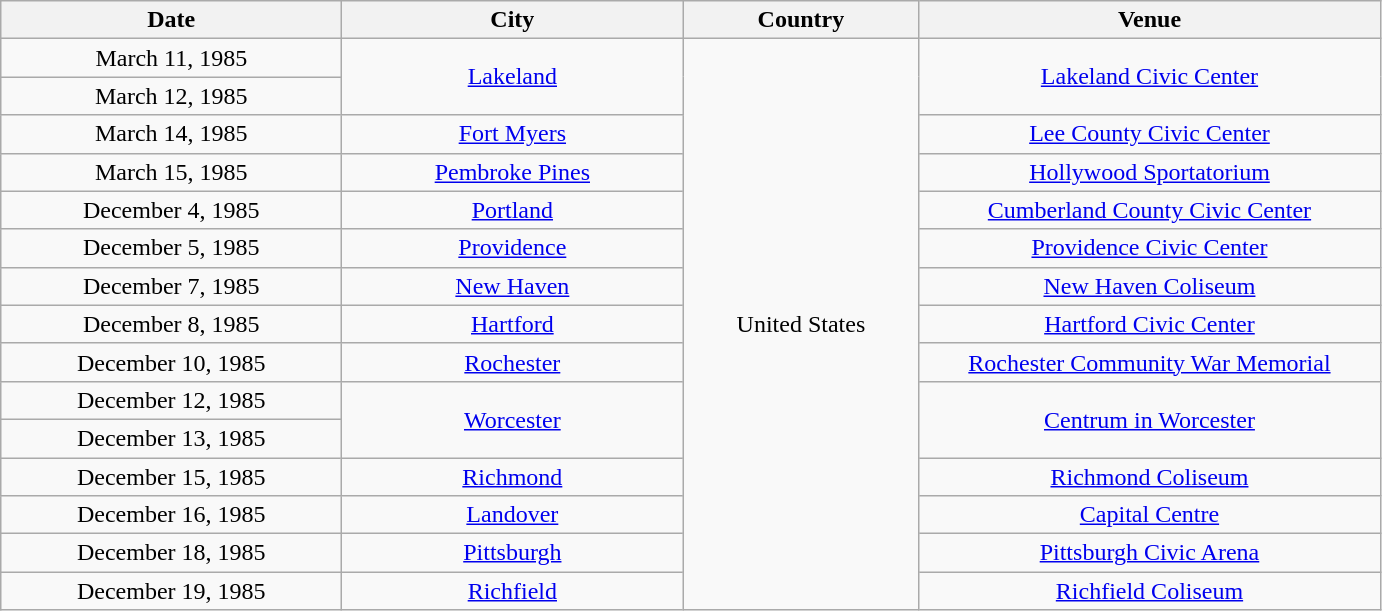<table class="wikitable" style="text-align:center;">
<tr>
<th style="width:220px;">Date</th>
<th style="width:220px;">City</th>
<th style="width:150px;">Country</th>
<th style="width:300px;">Venue</th>
</tr>
<tr>
<td>March 11, 1985</td>
<td rowspan="2"><a href='#'>Lakeland</a></td>
<td rowspan="15">United States</td>
<td rowspan="2"><a href='#'>Lakeland Civic Center</a></td>
</tr>
<tr>
<td>March 12, 1985</td>
</tr>
<tr>
<td>March 14, 1985</td>
<td><a href='#'>Fort Myers</a></td>
<td><a href='#'>Lee County Civic Center</a></td>
</tr>
<tr>
<td>March 15, 1985</td>
<td><a href='#'>Pembroke Pines</a></td>
<td><a href='#'>Hollywood Sportatorium</a></td>
</tr>
<tr>
<td>December 4, 1985</td>
<td><a href='#'>Portland</a></td>
<td><a href='#'>Cumberland County Civic Center</a></td>
</tr>
<tr>
<td>December 5, 1985</td>
<td><a href='#'>Providence</a></td>
<td><a href='#'>Providence Civic Center</a></td>
</tr>
<tr>
<td>December 7, 1985</td>
<td><a href='#'>New Haven</a></td>
<td><a href='#'>New Haven Coliseum</a></td>
</tr>
<tr>
<td>December 8, 1985</td>
<td><a href='#'>Hartford</a></td>
<td><a href='#'>Hartford Civic Center</a></td>
</tr>
<tr>
<td>December 10, 1985</td>
<td><a href='#'>Rochester</a></td>
<td><a href='#'>Rochester Community War Memorial</a></td>
</tr>
<tr>
<td>December 12, 1985</td>
<td rowspan="2"><a href='#'>Worcester</a></td>
<td rowspan="2"><a href='#'>Centrum in Worcester</a></td>
</tr>
<tr>
<td>December 13, 1985</td>
</tr>
<tr>
<td>December 15, 1985</td>
<td><a href='#'>Richmond</a></td>
<td><a href='#'>Richmond Coliseum</a></td>
</tr>
<tr>
<td>December 16, 1985</td>
<td><a href='#'>Landover</a></td>
<td><a href='#'>Capital Centre</a></td>
</tr>
<tr>
<td>December 18, 1985</td>
<td><a href='#'>Pittsburgh</a></td>
<td><a href='#'>Pittsburgh Civic Arena</a></td>
</tr>
<tr>
<td>December 19, 1985</td>
<td><a href='#'>Richfield</a></td>
<td><a href='#'>Richfield Coliseum</a></td>
</tr>
</table>
